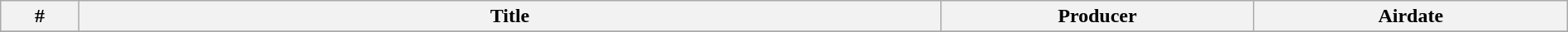<table class="wikitable plainrowheaders" width="100%">
<tr>
<th width="5%">#</th>
<th width="55%">Title</th>
<th width="20%">Producer</th>
<th width="20%">Airdate</th>
</tr>
<tr>
</tr>
</table>
